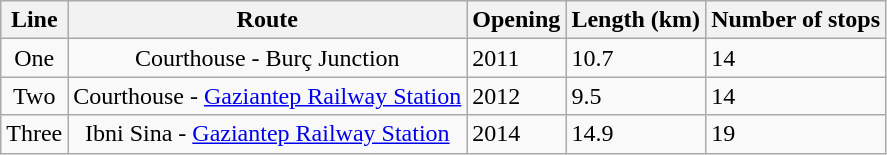<table class="wikitable">
<tr>
<th>Line</th>
<th>Route</th>
<th>Opening</th>
<th>Length (km)</th>
<th>Number of stops</th>
</tr>
<tr>
<td align="center">One</td>
<td align="center">Courthouse - Burç Junction</td>
<td>2011</td>
<td>10.7</td>
<td>14</td>
</tr>
<tr>
<td align="center">Two</td>
<td align="center">Courthouse - <a href='#'>Gaziantep Railway Station</a></td>
<td>2012</td>
<td>9.5</td>
<td>14</td>
</tr>
<tr>
<td align="center">Three</td>
<td align="center">Ibni Sina - <a href='#'>Gaziantep Railway Station</a></td>
<td>2014</td>
<td>14.9</td>
<td>19</td>
</tr>
</table>
